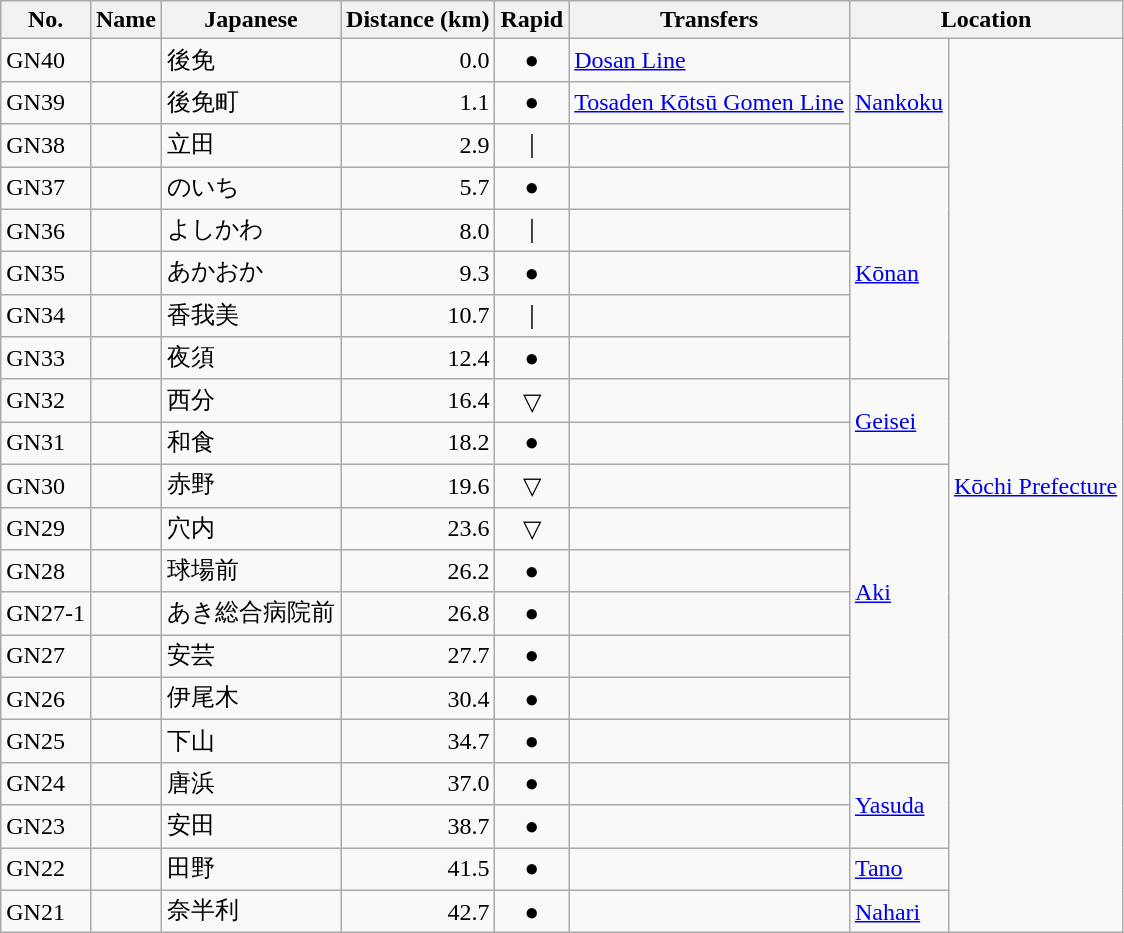<table class="wikitable">
<tr>
<th>No.</th>
<th>Name</th>
<th>Japanese</th>
<th>Distance (km)</th>
<th>Rapid</th>
<th>Transfers</th>
<th colspan="2">Location</th>
</tr>
<tr>
<td>GN40</td>
<td></td>
<td>後免</td>
<td style="text-align: right;">0.0</td>
<td style="text-align: center;">●</td>
<td><a href='#'>Dosan Line</a></td>
<td rowspan="3"><a href='#'>Nankoku</a></td>
<td rowspan="21"><a href='#'>Kōchi Prefecture</a></td>
</tr>
<tr>
<td>GN39</td>
<td></td>
<td>後免町</td>
<td style="text-align: right;">1.1</td>
<td style="text-align: center;">●</td>
<td><a href='#'>Tosaden Kōtsū Gomen Line</a></td>
</tr>
<tr>
<td>GN38</td>
<td></td>
<td>立田</td>
<td style="text-align: right;">2.9</td>
<td style="text-align: center;">｜</td>
<td> </td>
</tr>
<tr>
<td>GN37</td>
<td></td>
<td>のいち</td>
<td style="text-align: right;">5.7</td>
<td style="text-align: center;">●</td>
<td> </td>
<td rowspan="5"><a href='#'>Kōnan</a></td>
</tr>
<tr>
<td>GN36</td>
<td></td>
<td>よしかわ</td>
<td style="text-align: right;">8.0</td>
<td style="text-align: center;">｜</td>
<td> </td>
</tr>
<tr>
<td>GN35</td>
<td></td>
<td>あかおか</td>
<td style="text-align: right;">9.3</td>
<td style="text-align: center;">●</td>
<td> </td>
</tr>
<tr>
<td>GN34</td>
<td></td>
<td>香我美</td>
<td style="text-align: right;">10.7</td>
<td style="text-align: center;">｜</td>
<td> </td>
</tr>
<tr>
<td>GN33</td>
<td></td>
<td>夜須</td>
<td style="text-align: right;">12.4</td>
<td style="text-align: center;">●</td>
<td> </td>
</tr>
<tr>
<td>GN32</td>
<td></td>
<td>西分</td>
<td style="text-align: right;">16.4</td>
<td style="text-align: center;">▽</td>
<td> </td>
<td rowspan="2"><a href='#'>Geisei</a></td>
</tr>
<tr>
<td>GN31</td>
<td></td>
<td>和食</td>
<td style="text-align: right;">18.2</td>
<td style="text-align: center;">●</td>
<td> </td>
</tr>
<tr>
<td>GN30</td>
<td></td>
<td>赤野</td>
<td style="text-align: right;">19.6</td>
<td style="text-align: center;">▽</td>
<td> </td>
<td rowspan="6"><a href='#'>Aki</a></td>
</tr>
<tr>
<td>GN29</td>
<td></td>
<td>穴内</td>
<td style="text-align: right;">23.6</td>
<td style="text-align: center;">▽</td>
<td> </td>
</tr>
<tr>
<td>GN28</td>
<td></td>
<td>球場前</td>
<td style="text-align: right;">26.2</td>
<td style="text-align: center;">●</td>
<td> </td>
</tr>
<tr>
<td>GN27-1</td>
<td></td>
<td>あき総合病院前</td>
<td style="text-align: right;">26.8</td>
<td style="text-align: center;">●</td>
<td> </td>
</tr>
<tr>
<td>GN27</td>
<td></td>
<td>安芸</td>
<td style="text-align: right;">27.7</td>
<td style="text-align: center;">●</td>
<td> </td>
</tr>
<tr>
<td>GN26</td>
<td></td>
<td>伊尾木</td>
<td style="text-align: right;">30.4</td>
<td style="text-align: center;">●</td>
<td> </td>
</tr>
<tr>
<td>GN25</td>
<td></td>
<td>下山</td>
<td style="text-align: right;">34.7</td>
<td style="text-align: center;">●</td>
<td> </td>
</tr>
<tr>
<td>GN24</td>
<td></td>
<td>唐浜</td>
<td style="text-align: right;">37.0</td>
<td style="text-align: center;">●</td>
<td> </td>
<td rowspan="2"><a href='#'>Yasuda</a></td>
</tr>
<tr>
<td>GN23</td>
<td></td>
<td>安田</td>
<td style="text-align: right;">38.7</td>
<td style="text-align: center;">●</td>
<td> </td>
</tr>
<tr>
<td>GN22</td>
<td></td>
<td>田野</td>
<td style="text-align: right;">41.5</td>
<td style="text-align: center;">●</td>
<td> </td>
<td><a href='#'>Tano</a></td>
</tr>
<tr>
<td>GN21</td>
<td></td>
<td>奈半利</td>
<td style="text-align: right;">42.7</td>
<td style="text-align: center;">●</td>
<td> </td>
<td><a href='#'>Nahari</a></td>
</tr>
</table>
